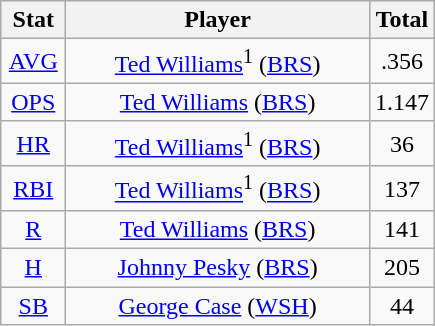<table class="wikitable" style="text-align:center;">
<tr>
<th style="width:15%;">Stat</th>
<th>Player</th>
<th style="width:15%;">Total</th>
</tr>
<tr>
<td><a href='#'>AVG</a></td>
<td><a href='#'>Ted Williams</a><sup>1</sup> (<a href='#'>BRS</a>)</td>
<td>.356</td>
</tr>
<tr>
<td><a href='#'>OPS</a></td>
<td><a href='#'>Ted Williams</a> (<a href='#'>BRS</a>)</td>
<td>1.147</td>
</tr>
<tr>
<td><a href='#'>HR</a></td>
<td><a href='#'>Ted Williams</a><sup>1</sup> (<a href='#'>BRS</a>)</td>
<td>36</td>
</tr>
<tr>
<td><a href='#'>RBI</a></td>
<td><a href='#'>Ted Williams</a><sup>1</sup> (<a href='#'>BRS</a>)</td>
<td>137</td>
</tr>
<tr>
<td><a href='#'>R</a></td>
<td><a href='#'>Ted Williams</a> (<a href='#'>BRS</a>)</td>
<td>141</td>
</tr>
<tr>
<td><a href='#'>H</a></td>
<td><a href='#'>Johnny Pesky</a> (<a href='#'>BRS</a>)</td>
<td>205</td>
</tr>
<tr>
<td><a href='#'>SB</a></td>
<td><a href='#'>George Case</a> (<a href='#'>WSH</a>)</td>
<td>44</td>
</tr>
</table>
